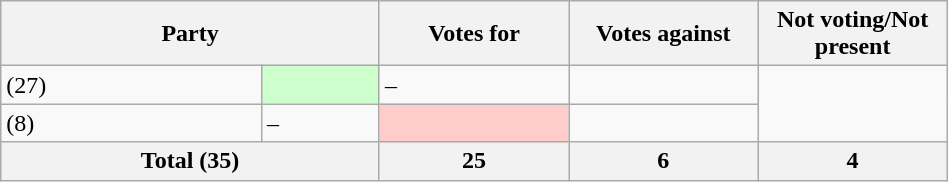<table class="wikitable" style="width:50%;">
<tr>
<th colspan="2">Party</th>
<th style="width:20%;">Votes for</th>
<th style="width:20%;">Votes against</th>
<th style="width:20%;">Not voting/Not present</th>
</tr>
<tr>
<td> (27)</td>
<td style="background-color:#cfc;"></td>
<td>–</td>
<td></td>
</tr>
<tr>
<td> (8)</td>
<td>–</td>
<td style="background-color:#fcc;"></td>
<td></td>
</tr>
<tr>
<th colspan="2">Total (35)</th>
<th>25</th>
<th>6</th>
<th>4</th>
</tr>
</table>
